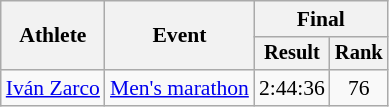<table class="wikitable" style="font-size:90%">
<tr>
<th rowspan="2">Athlete</th>
<th rowspan="2">Event</th>
<th colspan="2">Final</th>
</tr>
<tr style="font-size:95%">
<th>Result</th>
<th>Rank</th>
</tr>
<tr align=center>
<td align=left><a href='#'>Iván Zarco</a></td>
<td align=left><a href='#'>Men's marathon</a></td>
<td>2:44:36</td>
<td>76</td>
</tr>
</table>
